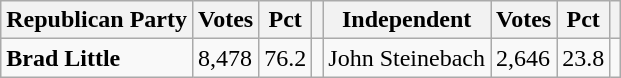<table class="wikitable">
<tr>
<th>Republican Party</th>
<th>Votes</th>
<th>Pct</th>
<th></th>
<th>Independent</th>
<th>Votes</th>
<th>Pct</th>
<th></th>
</tr>
<tr>
<td><strong>Brad Little</strong></td>
<td>8,478</td>
<td>76.2</td>
<td></td>
<td>John Steinebach</td>
<td>2,646</td>
<td>23.8</td>
<td></td>
</tr>
</table>
